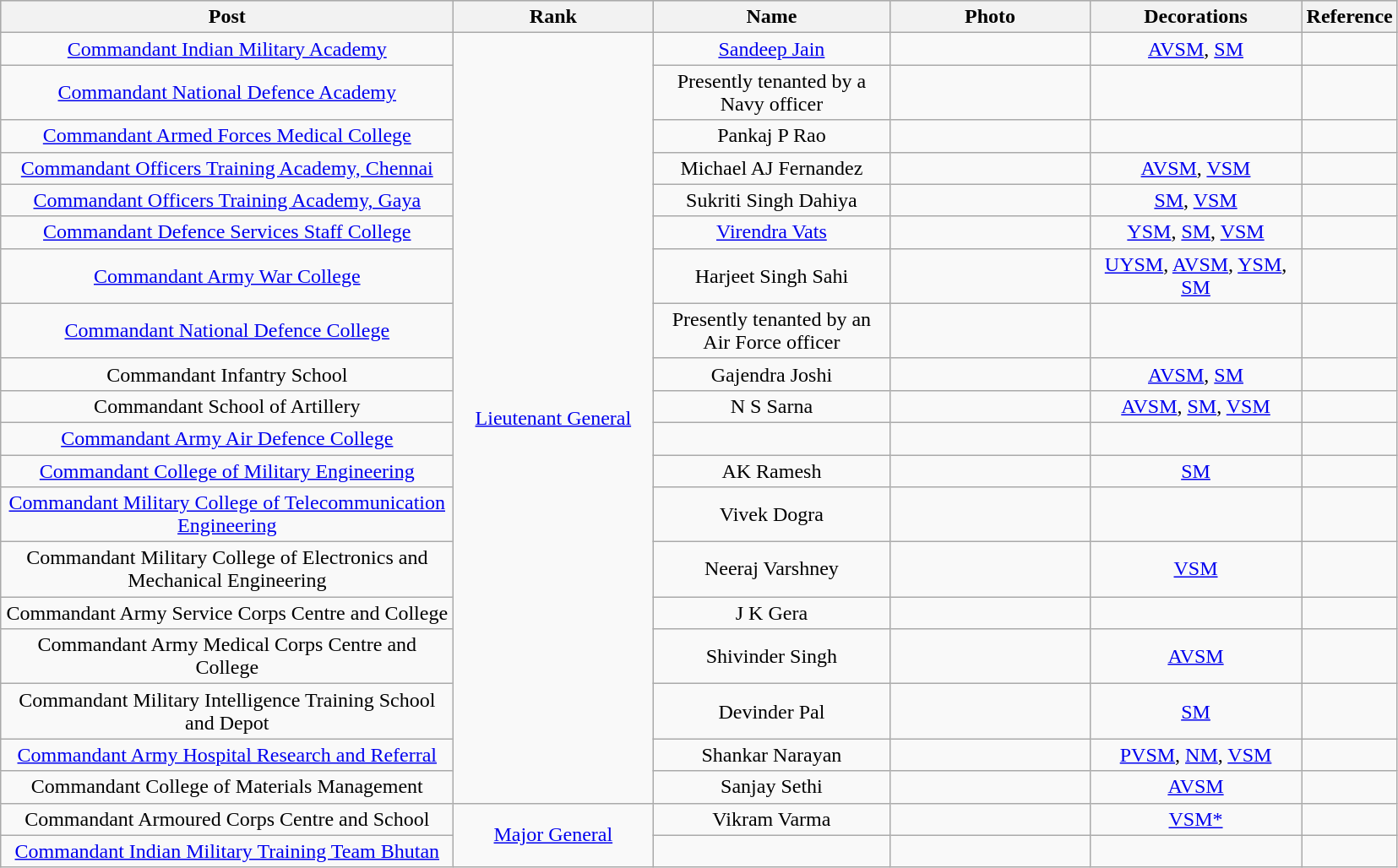<table class="wikitable" style="text-align:center">
<tr style="background:#cccccc">
<th scope="col" style="width: 350px;">Post</th>
<th scope="col" style="width: 150px;">Rank</th>
<th scope="col" style="width: 180px;">Name</th>
<th scope="col" style="width: 150px;">Photo</th>
<th scope="col" style="width: 160px;">Decorations</th>
<th scope="col" style="width: 5px;">Reference</th>
</tr>
<tr>
<td><a href='#'>Commandant Indian Military Academy</a></td>
<td rowspan="19"><a href='#'>Lieutenant General</a></td>
<td><a href='#'>Sandeep Jain</a></td>
<td></td>
<td><a href='#'>AVSM</a>, <a href='#'>SM</a></td>
<td></td>
</tr>
<tr>
<td><a href='#'>Commandant National Defence Academy</a></td>
<td>Presently tenanted by a Navy officer</td>
<td></td>
<td></td>
<td></td>
</tr>
<tr>
<td><a href='#'>Commandant Armed Forces Medical College</a></td>
<td>Pankaj P Rao</td>
<td></td>
<td></td>
<td></td>
</tr>
<tr>
<td><a href='#'>Commandant Officers Training Academy, Chennai</a></td>
<td>Michael AJ Fernandez</td>
<td></td>
<td><a href='#'>AVSM</a>, <a href='#'>VSM</a></td>
<td></td>
</tr>
<tr>
<td><a href='#'>Commandant Officers Training Academy, Gaya</a></td>
<td>Sukriti Singh Dahiya</td>
<td></td>
<td><a href='#'>SM</a>, <a href='#'>VSM</a></td>
<td></td>
</tr>
<tr>
<td><a href='#'>Commandant Defence Services Staff College</a></td>
<td><a href='#'>Virendra Vats</a></td>
<td></td>
<td><a href='#'>YSM</a>, <a href='#'>SM</a>, <a href='#'>VSM</a></td>
<td></td>
</tr>
<tr>
<td><a href='#'>Commandant Army War College</a></td>
<td>Harjeet Singh Sahi</td>
<td></td>
<td><a href='#'>UYSM</a>, <a href='#'>AVSM</a>, <a href='#'>YSM</a>, <a href='#'>SM</a></td>
<td></td>
</tr>
<tr>
<td><a href='#'>Commandant National Defence College</a></td>
<td>Presently tenanted by an Air Force officer</td>
<td></td>
<td></td>
<td></td>
</tr>
<tr>
<td>Commandant Infantry School</td>
<td>Gajendra Joshi</td>
<td></td>
<td><a href='#'>AVSM</a>, <a href='#'>SM</a></td>
<td></td>
</tr>
<tr>
<td>Commandant School of Artillery</td>
<td>N S Sarna</td>
<td></td>
<td><a href='#'>AVSM</a>, <a href='#'>SM</a>, <a href='#'>VSM</a></td>
<td></td>
</tr>
<tr>
<td><a href='#'>Commandant Army Air Defence College</a></td>
<td></td>
<td></td>
<td></td>
<td></td>
</tr>
<tr>
<td><a href='#'>Commandant College of Military Engineering</a></td>
<td>AK Ramesh</td>
<td></td>
<td><a href='#'>SM</a></td>
<td></td>
</tr>
<tr>
<td><a href='#'>Commandant Military College of Telecommunication Engineering</a></td>
<td>Vivek Dogra</td>
<td></td>
<td></td>
<td></td>
</tr>
<tr>
<td>Commandant Military College of Electronics and Mechanical Engineering</td>
<td>Neeraj Varshney</td>
<td></td>
<td><a href='#'>VSM</a></td>
<td></td>
</tr>
<tr>
<td>Commandant Army Service Corps Centre and College</td>
<td>J K Gera</td>
<td></td>
<td></td>
<td></td>
</tr>
<tr>
<td>Commandant Army Medical Corps Centre and College</td>
<td>Shivinder Singh</td>
<td></td>
<td><a href='#'>AVSM</a></td>
<td></td>
</tr>
<tr>
<td>Commandant Military Intelligence Training School and Depot</td>
<td>Devinder Pal</td>
<td></td>
<td><a href='#'>SM</a></td>
<td></td>
</tr>
<tr>
<td><a href='#'>Commandant Army Hospital Research and Referral</a></td>
<td>Shankar Narayan</td>
<td></td>
<td><a href='#'>PVSM</a>, <a href='#'>NM</a>, <a href='#'>VSM</a></td>
<td></td>
</tr>
<tr>
<td>Commandant College of Materials Management</td>
<td>Sanjay Sethi</td>
<td></td>
<td><a href='#'>AVSM</a></td>
<td></td>
</tr>
<tr>
<td>Commandant Armoured Corps Centre and School</td>
<td rowspan="2"><a href='#'>Major General</a></td>
<td>Vikram Varma</td>
<td></td>
<td><a href='#'>VSM*</a></td>
<td></td>
</tr>
<tr>
<td><a href='#'>Commandant Indian Military Training Team Bhutan</a></td>
<td></td>
<td></td>
<td></td>
<td></td>
</tr>
</table>
